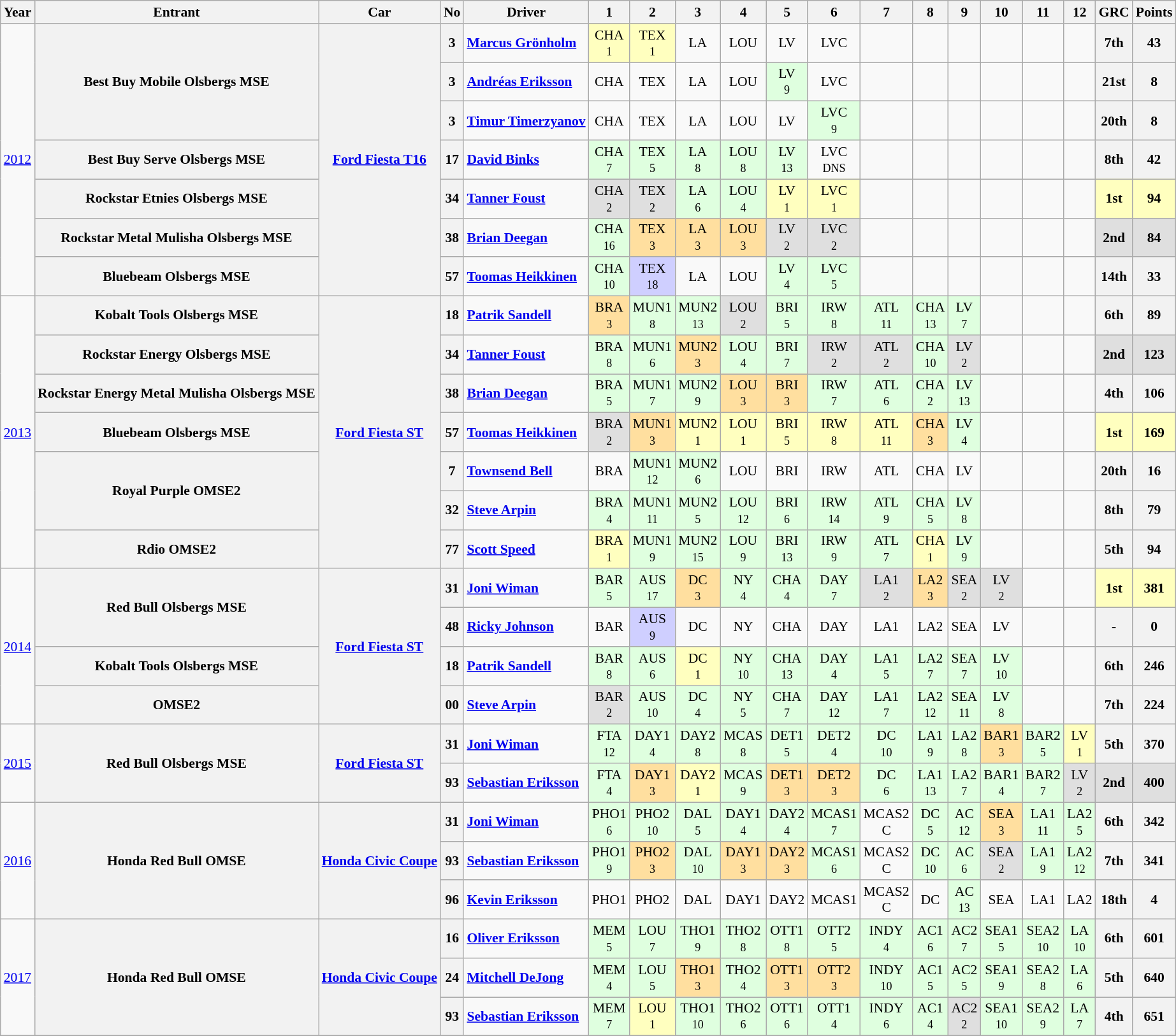<table class="wikitable" border="1" style="text-align:center; font-size:90%;">
<tr valign="top">
<th>Year</th>
<th>Entrant</th>
<th>Car</th>
<th>No</th>
<th>Driver</th>
<th>1</th>
<th>2</th>
<th>3</th>
<th>4</th>
<th>5</th>
<th>6</th>
<th>7</th>
<th>8</th>
<th>9</th>
<th>10</th>
<th>11</th>
<th>12</th>
<th>GRC</th>
<th>Points</th>
</tr>
<tr>
<td rowspan=7><a href='#'>2012</a></td>
<th rowspan=3>Best Buy Mobile Olsbergs MSE</th>
<th rowspan=7><a href='#'>Ford Fiesta T16</a></th>
<th>3</th>
<td align="left"> <strong><a href='#'>Marcus Grönholm</a></strong></td>
<td style="background:#FFFFBF;">CHA<br><small>1</small></td>
<td style="background:#FFFFBF;">TEX<br><small>1</small></td>
<td>LA<br><small></small></td>
<td>LOU<br><small></small></td>
<td>LV<br><small></small></td>
<td>LVC<br><small></small></td>
<td></td>
<td></td>
<td></td>
<td></td>
<td></td>
<td></td>
<th>7th</th>
<th>43</th>
</tr>
<tr>
<th>3</th>
<td align="left"> <strong><a href='#'>Andréas Eriksson</a></strong></td>
<td>CHA</td>
<td>TEX</td>
<td>LA</td>
<td>LOU</td>
<td style="background:#DFFFDF;">LV<br><small>9</small></td>
<td>LVC</td>
<td></td>
<td></td>
<td></td>
<td></td>
<td></td>
<td></td>
<th>21st</th>
<th>8</th>
</tr>
<tr>
<th>3</th>
<td align="left"> <strong><a href='#'>Timur Timerzyanov</a></strong></td>
<td>CHA</td>
<td>TEX</td>
<td>LA</td>
<td>LOU</td>
<td>LV</td>
<td style="background:#DFFFDF;">LVC<br><small>9</small></td>
<td></td>
<td></td>
<td></td>
<td></td>
<td></td>
<td></td>
<th>20th</th>
<th>8</th>
</tr>
<tr>
<th>Best Buy Serve Olsbergs MSE</th>
<th>17</th>
<td align="left"> <strong><a href='#'>David Binks</a></strong></td>
<td style="background:#DFFFDF;">CHA<br><small>7</small></td>
<td style="background:#DFFFDF;">TEX<br><small>5</small></td>
<td style="background:#DFFFDF;">LA<br><small>8</small></td>
<td style="background:#DFFFDF;">LOU<br><small>8</small></td>
<td style="background:#DFFFDF;">LV<br><small>13</small></td>
<td>LVC<br><small>DNS</small></td>
<td></td>
<td></td>
<td></td>
<td></td>
<td></td>
<td></td>
<th>8th</th>
<th>42</th>
</tr>
<tr>
<th>Rockstar Etnies Olsbergs MSE</th>
<th>34</th>
<td align="left"> <strong><a href='#'>Tanner Foust</a></strong></td>
<td style="background:#DFDFDF;">CHA<br><small>2</small></td>
<td style="background:#DFDFDF;">TEX<br><small>2</small></td>
<td style="background:#DFFFDF;">LA<br><small>6</small></td>
<td style="background:#DFFFDF;">LOU<br><small>4</small></td>
<td style="background:#FFFFBF;">LV<br><small>1</small></td>
<td style="background:#FFFFBF;">LVC<br><small>1</small></td>
<td></td>
<td></td>
<td></td>
<td></td>
<td></td>
<td></td>
<th style="background:#FFFFBF;">1st</th>
<th style="background:#FFFFBF;">94</th>
</tr>
<tr>
<th>Rockstar Metal Mulisha Olsbergs MSE</th>
<th>38</th>
<td align="left"> <strong><a href='#'>Brian Deegan</a></strong></td>
<td style="background:#DFFFDF;">CHA<br><small>16</small></td>
<td style="background:#FFDF9F;">TEX<br><small>3</small></td>
<td style="background:#FFDF9F;">LA<br><small>3</small></td>
<td style="background:#FFDF9F;">LOU<br><small>3</small></td>
<td style="background:#DFDFDF;">LV<br><small>2</small></td>
<td style="background:#DFDFDF;">LVC<br><small>2</small></td>
<td></td>
<td></td>
<td></td>
<td></td>
<td></td>
<td></td>
<td style="background:#DFDFDF;"><strong>2nd</strong></td>
<td style="background:#DFDFDF;"><strong>84</strong></td>
</tr>
<tr>
<th>Bluebeam Olsbergs MSE</th>
<th>57</th>
<td align="left"> <strong><a href='#'>Toomas Heikkinen</a></strong></td>
<td style="background:#DFFFDF;">CHA<br><small>10</small></td>
<td style="background:#CFCFFF;">TEX<br><small>18</small></td>
<td>LA<br><small></small></td>
<td>LOU<br><small></small></td>
<td style="background:#DFFFDF;">LV<br><small>4</small></td>
<td style="background:#DFFFDF;">LVC<br><small>5</small></td>
<td></td>
<td></td>
<td></td>
<td></td>
<td></td>
<td></td>
<th>14th</th>
<th>33</th>
</tr>
<tr>
<td rowspan=7><a href='#'>2013</a></td>
<th>Kobalt Tools Olsbergs MSE</th>
<th rowspan=7><a href='#'>Ford Fiesta ST</a></th>
<th>18</th>
<td align="left"> <strong><a href='#'>Patrik Sandell</a></strong></td>
<td style="background:#FFDF9F;">BRA<br><small>3</small></td>
<td style="background:#DFFFDF;">MUN1<br><small>8</small></td>
<td style="background:#DFFFDF;">MUN2<br><small>13</small></td>
<td style="background:#DFDFDF;">LOU<br><small>2</small></td>
<td style="background:#DFFFDF;">BRI<br><small>5</small></td>
<td style="background:#DFFFDF;">IRW<br><small>8</small></td>
<td style="background:#DFFFDF;">ATL<br><small>11</small></td>
<td style="background:#DFFFDF;">CHA<br><small>13</small></td>
<td style="background:#DFFFDF;">LV<br><small>7</small></td>
<td></td>
<td></td>
<td></td>
<th>6th</th>
<th>89</th>
</tr>
<tr>
<th>Rockstar Energy Olsbergs MSE</th>
<th>34</th>
<td align="left"> <strong><a href='#'>Tanner Foust</a></strong></td>
<td style="background:#DFFFDF;">BRA<br><small>8</small></td>
<td style="background:#DFFFDF;">MUN1<br><small>6</small></td>
<td style="background:#FFDF9F;">MUN2<br><small>3</small></td>
<td style="background:#DFFFDF;">LOU<br><small>4</small></td>
<td style="background:#DFFFDF;">BRI<br><small>7</small></td>
<td style="background:#DFDFDF;">IRW<br><small>2</small></td>
<td style="background:#DFDFDF;">ATL<br><small>2</small></td>
<td style="background:#DFFFDF;">CHA<br><small>10</small></td>
<td style="background:#DFDFDF;">LV<br><small>2</small></td>
<td></td>
<td></td>
<td></td>
<th style="background:#DFDFDF;">2nd</th>
<th style="background:#DFDFDF;">123</th>
</tr>
<tr>
<th>Rockstar Energy Metal Mulisha Olsbergs MSE</th>
<th>38</th>
<td align="left"> <strong><a href='#'>Brian Deegan</a></strong></td>
<td style="background:#DFFFDF;">BRA<br><small>5</small></td>
<td style="background:#DFFFDF;">MUN1<br><small>7</small></td>
<td style="background:#DFFFDF;">MUN2<br><small>9</small></td>
<td style="background:#FFDF9F;">LOU<br><small>3</small></td>
<td style="background:#FFDF9F;">BRI<br><small>3</small></td>
<td style="background:#DFFFDF;">IRW<br><small>7</small></td>
<td style="background:#DFFFDF;">ATL<br><small>6</small></td>
<td style="background:#DFFFDF;">CHA<br><small>2</small></td>
<td style="background:#DFFFDF;">LV<br><small>13</small></td>
<td></td>
<td></td>
<td></td>
<th>4th</th>
<th>106</th>
</tr>
<tr>
<th>Bluebeam Olsbergs MSE</th>
<th>57</th>
<td align="left"> <strong><a href='#'>Toomas Heikkinen</a></strong></td>
<td style="background:#DFDFDF;">BRA<br><small>2</small></td>
<td style="background:#FFDF9F;">MUN1<br><small>3</small></td>
<td style="background:#FFFFBF;">MUN2<br><small>1</small></td>
<td style="background:#FFFFBF;">LOU<br><small>1</small></td>
<td style="background:#FFFFBF;">BRI<br><small>5</small></td>
<td style="background:#FFFFBF;">IRW<br><small>8</small></td>
<td style="background:#FFFFBF;">ATL<br><small>11</small></td>
<td style="background:#FFDF9F;">CHA<br><small>3</small></td>
<td style="background:#DFFFDF;">LV<br><small>4</small></td>
<td></td>
<td></td>
<td></td>
<th style="background:#FFFFBF;">1st</th>
<th style="background:#FFFFBF;">169</th>
</tr>
<tr>
<th rowspan=2>Royal Purple OMSE2</th>
<th>7</th>
<td align="left"> <strong><a href='#'>Townsend Bell</a></strong></td>
<td>BRA</td>
<td style="background:#DFFFDF;">MUN1<br><small>12</small></td>
<td style="background:#DFFFDF;">MUN2<br><small>6</small></td>
<td>LOU</td>
<td>BRI</td>
<td>IRW</td>
<td>ATL</td>
<td>CHA</td>
<td>LV</td>
<td></td>
<td></td>
<td></td>
<th>20th</th>
<th>16</th>
</tr>
<tr>
<th>32</th>
<td align="left"> <strong><a href='#'>Steve Arpin</a></strong></td>
<td style="background:#DFFFDF;">BRA<br><small>4</small></td>
<td style="background:#DFFFDF;">MUN1<br><small>11</small></td>
<td style="background:#DFFFDF;">MUN2<br><small>5</small></td>
<td style="background:#DFFFDF;">LOU<br><small>12</small></td>
<td style="background:#DFFFDF;">BRI<br><small>6</small></td>
<td style="background:#DFFFDF;">IRW<br><small>14</small></td>
<td style="background:#DFFFDF;">ATL<br><small>9</small></td>
<td style="background:#DFFFDF;">CHA<br><small>5</small></td>
<td style="background:#DFFFDF;">LV<br><small>8</small></td>
<td></td>
<td></td>
<td></td>
<th>8th</th>
<th>79</th>
</tr>
<tr>
<th>Rdio OMSE2</th>
<th>77</th>
<td align="left"> <strong><a href='#'>Scott Speed</a></strong></td>
<td style="background:#FFFFBF;">BRA<br><small>1</small></td>
<td style="background:#DFFFDF;">MUN1<br><small>9</small></td>
<td style="background:#DFFFDF;">MUN2<br><small>15</small></td>
<td style="background:#DFFFDF;">LOU<br><small>9</small></td>
<td style="background:#DFFFDF;">BRI<br><small>13</small></td>
<td style="background:#DFFFDF;">IRW<br><small>9</small></td>
<td style="background:#DFFFDF;">ATL<br><small>7</small></td>
<td style="background:#FFFFBF;">CHA<br><small>1</small></td>
<td style="background:#DFFFDF;">LV<br><small>9</small></td>
<td></td>
<td></td>
<td></td>
<th>5th</th>
<th>94</th>
</tr>
<tr>
<td rowspan=4><a href='#'>2014</a></td>
<th rowspan=2>Red Bull Olsbergs MSE</th>
<th rowspan=4><a href='#'>Ford Fiesta ST</a></th>
<th>31</th>
<td align="left"> <strong><a href='#'>Joni Wiman</a></strong></td>
<td style="background:#DFFFDF;">BAR<br><small>5</small></td>
<td style="background:#DFFFDF;">AUS<br><small>17</small></td>
<td style="background:#FFDF9F;">DC<br><small>3</small></td>
<td style="background:#DFFFDF;">NY<br><small>4</small></td>
<td style="background:#DFFFDF;">CHA<br><small>4</small></td>
<td style="background:#DFFFDF;">DAY<br><small>7</small></td>
<td style="background:#DFDFDF;">LA1<br><small>2</small></td>
<td style="background:#FFDF9F;">LA2<br><small>3</small></td>
<td style="background:#DFDFDF;">SEA<br><small>2</small></td>
<td style="background:#DFDFDF;">LV<br><small>2</small></td>
<td></td>
<td></td>
<td style="background:#FFFFBF;"><strong>1st</strong></td>
<td style="background:#FFFFBF;"><strong>381</strong></td>
</tr>
<tr>
<th>48</th>
<td align="left"> <strong><a href='#'>Ricky Johnson</a></strong></td>
<td>BAR</td>
<td style="background:#CFCFFF;">AUS<br><small>9</small></td>
<td>DC</td>
<td>NY</td>
<td>CHA</td>
<td>DAY</td>
<td>LA1</td>
<td>LA2</td>
<td>SEA</td>
<td>LV</td>
<td></td>
<td></td>
<th>-</th>
<th>0</th>
</tr>
<tr>
<th>Kobalt Tools Olsbergs MSE</th>
<th>18</th>
<td align="left"> <strong><a href='#'>Patrik Sandell</a></strong></td>
<td style="background:#DFFFDF;">BAR<br><small>8</small></td>
<td style="background:#DFFFDF;">AUS<br><small>6</small></td>
<td style="background:#FFFFBF;">DC<br><small>1</small></td>
<td style="background:#DFFFDF;">NY<br><small>10</small></td>
<td style="background:#DFFFDF;">CHA<br><small>13</small></td>
<td style="background:#DFFFDF;">DAY<br><small>4</small></td>
<td style="background:#DFFFDF;">LA1<br><small>5</small></td>
<td style="background:#DFFFDF;">LA2<br><small>7</small></td>
<td style="background:#DFFFDF;">SEA<br><small>7</small></td>
<td style="background:#DFFFDF;">LV<br><small>10</small></td>
<td></td>
<td></td>
<th>6th</th>
<th>246</th>
</tr>
<tr>
<th>OMSE2</th>
<th>00</th>
<td align="left"> <strong><a href='#'>Steve Arpin</a></strong></td>
<td style="background:#DFDFDF;">BAR<br><small>2</small></td>
<td style="background:#DFFFDF;">AUS<br><small>10</small></td>
<td style="background:#DFFFDF;">DC<br><small>4</small></td>
<td style="background:#DFFFDF;">NY<br><small>5</small></td>
<td style="background:#DFFFDF;">CHA<br><small>7</small></td>
<td style="background:#DFFFDF;">DAY<br><small>12</small></td>
<td style="background:#DFFFDF;">LA1<br><small>7</small></td>
<td style="background:#DFFFDF;">LA2<br><small>12</small></td>
<td style="background:#DFFFDF;">SEA<br><small>11</small></td>
<td style="background:#DFFFDF;">LV<br><small>8</small></td>
<td></td>
<td></td>
<th>7th</th>
<th>224</th>
</tr>
<tr>
<td rowspan=2><a href='#'>2015</a></td>
<th rowspan=2>Red Bull Olsbergs MSE</th>
<th rowspan=2><a href='#'>Ford Fiesta ST</a></th>
<th>31</th>
<td align="left"> <strong><a href='#'>Joni Wiman</a></strong></td>
<td style="background:#DFFFDF;">FTA<br><small>12</small></td>
<td style="background:#DFFFDF;">DAY1<br><small>4</small></td>
<td style="background:#DFFFDF;">DAY2<br><small>8</small></td>
<td style="background:#DFFFDF;">MCAS<br><small>8</small></td>
<td style="background:#DFFFDF;">DET1<br><small>5</small></td>
<td style="background:#DFFFDF;">DET2<br><small>4</small></td>
<td style="background:#DFFFDF;">DC<br><small>10</small></td>
<td style="background:#DFFFDF;">LA1<br><small>9</small></td>
<td style="background:#DFFFDF;">LA2<br><small>8</small></td>
<td style="background:#FFDF9F;">BAR1<br><small>3</small></td>
<td style="background:#DFFFDF;">BAR2<br><small>5</small></td>
<td style="background:#FFFFBF;">LV<br><small>1</small></td>
<th>5th</th>
<th>370</th>
</tr>
<tr>
<th>93</th>
<td align="left"> <strong><a href='#'>Sebastian Eriksson</a></strong></td>
<td style="background:#DFFFDF;">FTA<br><small>4</small></td>
<td style="background:#FFDF9F;">DAY1<br><small>3</small></td>
<td style="background:#FFFFBF;">DAY2<br><small>1</small></td>
<td style="background:#DFFFDF;">MCAS<br><small>9</small></td>
<td style="background:#FFDF9F;">DET1<br><small>3</small></td>
<td style="background:#FFDF9F;">DET2<br><small>3</small></td>
<td style="background:#DFFFDF;">DC<br><small>6</small></td>
<td style="background:#DFFFDF;">LA1<br><small>13</small></td>
<td style="background:#DFFFDF;">LA2<br><small>7</small></td>
<td style="background:#DFFFDF;">BAR1<br><small>4</small></td>
<td style="background:#DFFFDF;">BAR2<br><small>7</small></td>
<td style="background:#DFDFDF;">LV<br><small>2</small></td>
<th style="background:#DFDFDF;">2nd</th>
<th style="background:#DFDFDF;">400</th>
</tr>
<tr>
<td rowspan=3><a href='#'>2016</a></td>
<th rowspan=3>Honda Red Bull OMSE</th>
<th rowspan=3><a href='#'>Honda Civic Coupe</a></th>
<th>31</th>
<td align="left"> <strong><a href='#'>Joni Wiman</a></strong></td>
<td style="background:#DFFFDF;">PHO1<br><small>6</small></td>
<td style="background:#DFFFDF;">PHO2<br><small>10</small></td>
<td style="background:#DFFFDF;">DAL<br><small>5</small></td>
<td style="background:#DFFFDF;">DAY1<br><small>4</small></td>
<td style="background:#DFFFDF;">DAY2<br><small>4</small></td>
<td style="background:#DFFFDF;">MCAS1<br><small>7</small></td>
<td>MCAS2<br>C<br></td>
<td style="background:#DFFFDF;">DC<br><small>5</small></td>
<td style="background:#DFFFDF;">AC<br><small>12</small></td>
<td style="background:#FFDF9F;">SEA<br><small>3</small></td>
<td style="background:#DFFFDF;">LA1<br><small>11</small></td>
<td style="background:#DFFFDF;">LA2<br><small>5</small></td>
<th>6th</th>
<th>342</th>
</tr>
<tr>
<th>93</th>
<td align="left"> <strong><a href='#'>Sebastian Eriksson</a></strong></td>
<td style="background:#DFFFDF;">PHO1<br><small>9</small></td>
<td style="background:#FFDF9F;">PHO2<br><small>3</small></td>
<td style="background:#DFFFDF;">DAL<br><small>10</small></td>
<td style="background:#FFDF9F;">DAY1<br><small>3</small></td>
<td style="background:#FFDF9F;">DAY2<br><small>3</small></td>
<td style="background:#DFFFDF;">MCAS1<br><small>6</small></td>
<td>MCAS2<br>C<br></td>
<td style="background:#DFFFDF;">DC<br><small>10</small></td>
<td style="background:#DFFFDF;">AC<br><small>6</small></td>
<td style="background:#DFDFDF;">SEA<br><small>2</small></td>
<td style="background:#DFFFDF;">LA1<br><small>9</small></td>
<td style="background:#DFFFDF;">LA2<br><small>12</small></td>
<th>7th</th>
<th>341</th>
</tr>
<tr>
<th>96</th>
<td align="left"> <strong><a href='#'>Kevin Eriksson</a></strong></td>
<td>PHO1<br><small></small></td>
<td>PHO2<br><small></small></td>
<td>DAL<br><small></small></td>
<td>DAY1<br><small></small></td>
<td>DAY2<br><small></small></td>
<td>MCAS1<br><small></small></td>
<td>MCAS2<br>C<br></td>
<td>DC<br><small></small></td>
<td style="background:#DFFFDF;">AC<br><small>13</small></td>
<td>SEA<br><small></small></td>
<td>LA1<br><small></small></td>
<td>LA2<br><small></small></td>
<th>18th</th>
<th>4</th>
</tr>
<tr>
<td rowspan=3><a href='#'>2017</a></td>
<th rowspan=3>Honda Red Bull OMSE</th>
<th rowspan=3><a href='#'>Honda Civic Coupe</a></th>
<th>16</th>
<td align="left"> <strong><a href='#'>Oliver Eriksson</a></strong></td>
<td style="background:#DFFFDF;">MEM<br><small>5</small></td>
<td style="background:#DFFFDF;">LOU<br><small>7</small></td>
<td style="background:#DFFFDF;">THO1<br><small>9</small></td>
<td style="background:#DFFFDF;">THO2<br><small>8</small></td>
<td style="background:#DFFFDF;">OTT1<br><small>8</small></td>
<td style="background:#DFFFDF;">OTT2<br><small>5</small></td>
<td style="background:#DFFFDF;">INDY<br><small>4</small></td>
<td style="background:#DFFFDF;">AC1<br><small>6</small></td>
<td style="background:#DFFFDF;">AC2<br><small>7</small></td>
<td style="background:#DFFFDF;">SEA1<br><small>5</small></td>
<td style="background:#DFFFDF;">SEA2<br><small>10</small></td>
<td style="background:#DFFFDF;">LA<br><small>10</small></td>
<th>6th</th>
<th>601</th>
</tr>
<tr>
<th>24</th>
<td align="left"> <strong><a href='#'>Mitchell DeJong</a></strong></td>
<td style="background:#DFFFDF;">MEM<br><small>4</small></td>
<td style="background:#DFFFDF;">LOU<br><small>5</small></td>
<td style="background:#FFDF9F;">THO1<br><small>3</small></td>
<td style="background:#DFFFDF;">THO2<br><small>4</small></td>
<td style="background:#FFDF9F;">OTT1<br><small>3</small></td>
<td style="background:#FFDF9F;">OTT2<br><small>3</small></td>
<td style="background:#DFFFDF;">INDY<br><small>10</small></td>
<td style="background:#DFFFDF;">AC1<br><small>5</small></td>
<td style="background:#DFFFDF;">AC2<br><small>5</small></td>
<td style="background:#DFFFDF;">SEA1<br><small>9</small></td>
<td style="background:#DFFFDF;">SEA2<br><small>8</small></td>
<td style="background:#DFFFDF;">LA<br><small>6</small></td>
<th>5th</th>
<th>640</th>
</tr>
<tr>
<th>93</th>
<td align="left"> <strong><a href='#'>Sebastian Eriksson</a></strong></td>
<td style="background:#DFFFDF;">MEM<br><small>7</small></td>
<td style="background:#FFFFBF;">LOU<br><small>1</small></td>
<td style="background:#DFFFDF;">THO1<br><small>10</small></td>
<td style="background:#DFFFDF;">THO2<br><small>6</small></td>
<td style="background:#DFFFDF;">OTT1<br><small>6</small></td>
<td style="background:#DFFFDF;">OTT1<br><small>4</small></td>
<td style="background:#DFFFDF;">INDY<br><small>6</small></td>
<td style="background:#DFFFDF;">AC1<br><small>4</small></td>
<td style="background:#DFDFDF;">AC2<br><small>2</small></td>
<td style="background:#DFFFDF;">SEA1<br><small>10</small></td>
<td style="background:#DFFFDF;">SEA2<br><small>9</small></td>
<td style="background:#DFFFDF;">LA<br><small>7</small></td>
<th>4th</th>
<th>651</th>
</tr>
<tr>
</tr>
</table>
